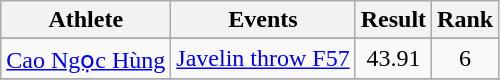<table class=wikitable>
<tr>
<th>Athlete</th>
<th>Events</th>
<th>Result</th>
<th>Rank</th>
</tr>
<tr>
</tr>
<tr>
<td><a href='#'>Cao Ngọc Hùng</a></td>
<td><a href='#'>Javelin throw F57</a></td>
<td align="center">43.91</td>
<td align="center">6</td>
</tr>
<tr>
</tr>
</table>
